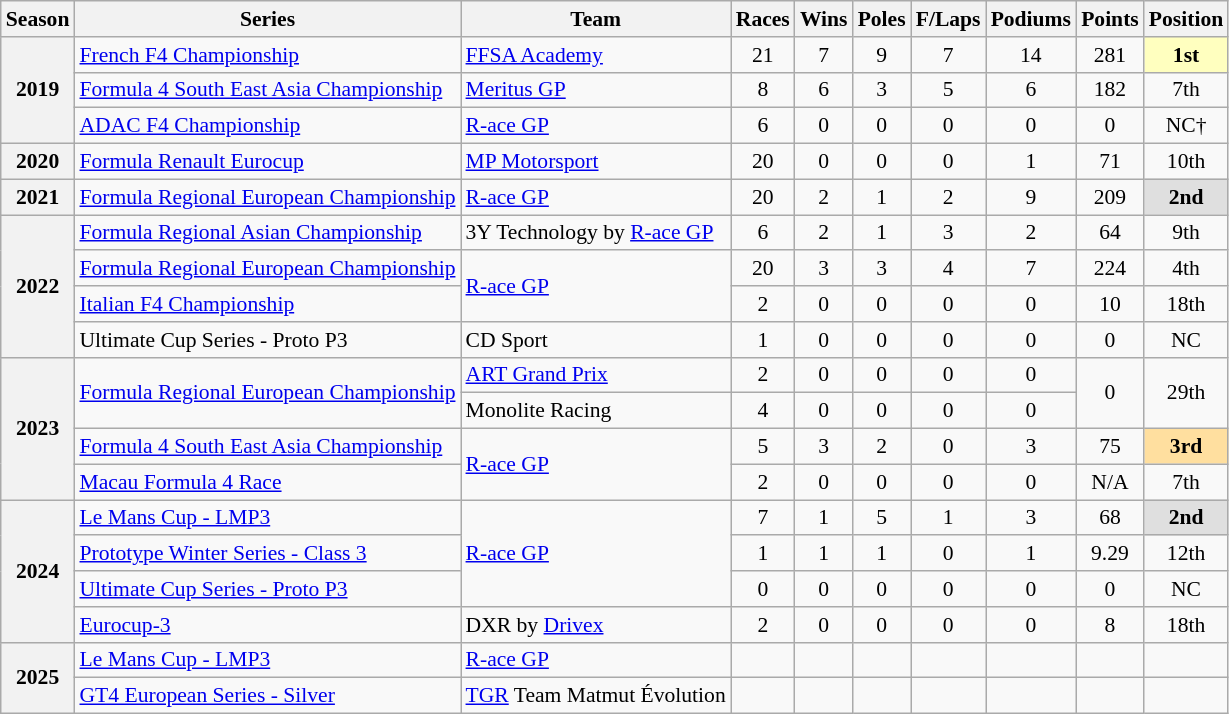<table class="wikitable" style="font-size: 90%; text-align:center">
<tr>
<th>Season</th>
<th>Series</th>
<th>Team</th>
<th>Races</th>
<th>Wins</th>
<th>Poles</th>
<th>F/Laps</th>
<th>Podiums</th>
<th>Points</th>
<th>Position</th>
</tr>
<tr>
<th rowspan=3>2019</th>
<td align=left><a href='#'>French F4 Championship</a></td>
<td align=left><a href='#'>FFSA Academy</a></td>
<td>21</td>
<td>7</td>
<td>9</td>
<td>7</td>
<td>14</td>
<td>281</td>
<td style="background:#FFFFBF;"><strong>1st</strong></td>
</tr>
<tr>
<td align=left><a href='#'>Formula 4 South East Asia Championship</a></td>
<td align=left><a href='#'>Meritus GP</a></td>
<td>8</td>
<td>6</td>
<td>3</td>
<td>5</td>
<td>6</td>
<td>182</td>
<td>7th</td>
</tr>
<tr>
<td align=left><a href='#'>ADAC F4 Championship</a></td>
<td align=left><a href='#'>R-ace GP</a></td>
<td>6</td>
<td>0</td>
<td>0</td>
<td>0</td>
<td>0</td>
<td>0</td>
<td>NC†</td>
</tr>
<tr>
<th>2020</th>
<td align=left><a href='#'>Formula Renault Eurocup</a></td>
<td align=left><a href='#'>MP Motorsport</a></td>
<td>20</td>
<td>0</td>
<td>0</td>
<td>0</td>
<td>1</td>
<td>71</td>
<td>10th</td>
</tr>
<tr>
<th>2021</th>
<td align=left><a href='#'>Formula Regional European Championship</a></td>
<td align=left><a href='#'>R-ace GP</a></td>
<td>20</td>
<td>2</td>
<td>1</td>
<td>2</td>
<td>9</td>
<td>209</td>
<td style="background:#DFDFDF;"><strong>2nd</strong></td>
</tr>
<tr>
<th rowspan="4">2022</th>
<td align=left><a href='#'>Formula Regional Asian Championship</a></td>
<td align=left>3Y Technology by <a href='#'>R-ace GP</a></td>
<td>6</td>
<td>2</td>
<td>1</td>
<td>3</td>
<td>2</td>
<td>64</td>
<td>9th</td>
</tr>
<tr>
<td align=left><a href='#'>Formula Regional European Championship</a></td>
<td rowspan="2" align="left"><a href='#'>R-ace GP</a></td>
<td>20</td>
<td>3</td>
<td>3</td>
<td>4</td>
<td>7</td>
<td>224</td>
<td>4th</td>
</tr>
<tr>
<td align=left><a href='#'>Italian F4 Championship</a></td>
<td>2</td>
<td>0</td>
<td>0</td>
<td>0</td>
<td>0</td>
<td>10</td>
<td>18th</td>
</tr>
<tr>
<td align=left>Ultimate Cup Series - Proto P3</td>
<td align=left>CD Sport</td>
<td>1</td>
<td>0</td>
<td>0</td>
<td>0</td>
<td>0</td>
<td>0</td>
<td>NC</td>
</tr>
<tr>
<th rowspan="4">2023</th>
<td rowspan="2" align="left"><a href='#'>Formula Regional European Championship</a></td>
<td align=left><a href='#'>ART Grand Prix</a></td>
<td>2</td>
<td>0</td>
<td>0</td>
<td>0</td>
<td>0</td>
<td rowspan="2">0</td>
<td rowspan="2">29th</td>
</tr>
<tr>
<td align=left>Monolite Racing</td>
<td>4</td>
<td>0</td>
<td>0</td>
<td>0</td>
<td>0</td>
</tr>
<tr>
<td align=left><a href='#'>Formula 4 South East Asia Championship</a></td>
<td rowspan="2" align="left"><a href='#'>R-ace GP</a></td>
<td>5</td>
<td>3</td>
<td>2</td>
<td>0</td>
<td>3</td>
<td>75</td>
<td style="background:#ffdf9f"><strong>3rd</strong></td>
</tr>
<tr>
<td align=left><a href='#'>Macau Formula 4 Race</a></td>
<td>2</td>
<td>0</td>
<td>0</td>
<td>0</td>
<td>0</td>
<td>N/A</td>
<td>7th</td>
</tr>
<tr>
<th rowspan="4">2024</th>
<td align="left"><a href='#'>Le Mans Cup - LMP3</a></td>
<td rowspan="3" align="left"><a href='#'>R-ace GP</a></td>
<td>7</td>
<td>1</td>
<td>5</td>
<td>1</td>
<td>3</td>
<td>68</td>
<td style="background:#DFDFDF;"><strong>2nd</strong></td>
</tr>
<tr>
<td align=left><a href='#'>Prototype Winter Series - Class 3</a></td>
<td>1</td>
<td>1</td>
<td>1</td>
<td>0</td>
<td>1</td>
<td>9.29</td>
<td>12th</td>
</tr>
<tr>
<td align=left><a href='#'>Ultimate Cup Series - Proto P3</a></td>
<td>0</td>
<td>0</td>
<td>0</td>
<td>0</td>
<td>0</td>
<td>0</td>
<td>NC</td>
</tr>
<tr>
<td align=left><a href='#'>Eurocup-3</a></td>
<td align=left>DXR by <a href='#'>Drivex</a></td>
<td>2</td>
<td>0</td>
<td>0</td>
<td>0</td>
<td>0</td>
<td>8</td>
<td>18th</td>
</tr>
<tr>
<th rowspan="2">2025</th>
<td align=left><a href='#'>Le Mans Cup - LMP3</a></td>
<td align=left><a href='#'>R-ace GP</a></td>
<td></td>
<td></td>
<td></td>
<td></td>
<td></td>
<td></td>
<td></td>
</tr>
<tr>
<td align=left><a href='#'>GT4 European Series - Silver</a></td>
<td align=left><a href='#'>TGR</a> Team Matmut Évolution</td>
<td></td>
<td></td>
<td></td>
<td></td>
<td></td>
<td></td>
<td></td>
</tr>
</table>
